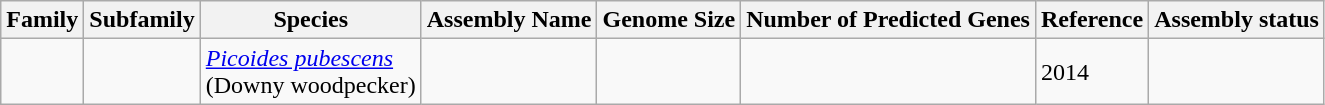<table class="wikitable sortable">
<tr>
<th>Family</th>
<th>Subfamily</th>
<th>Species</th>
<th>Assembly Name</th>
<th>Genome Size</th>
<th>Number of Predicted Genes</th>
<th>Reference</th>
<th>Assembly status</th>
</tr>
<tr>
<td></td>
<td></td>
<td><em><a href='#'>Picoides pubescens</a></em><br>(Downy woodpecker)</td>
<td></td>
<td></td>
<td></td>
<td>2014</td>
<td></td>
</tr>
</table>
